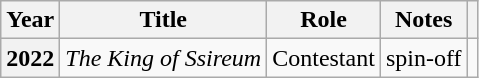<table class="wikitable  plainrowheaders">
<tr>
<th scope="col">Year</th>
<th scope="col">Title</th>
<th scope="col">Role</th>
<th scope="col">Notes</th>
<th scope="col" class="unsortable"></th>
</tr>
<tr>
<th scope="row">2022</th>
<td><em>The King of Ssireum</em></td>
<td>Contestant</td>
<td>spin-off</td>
<td></td>
</tr>
</table>
